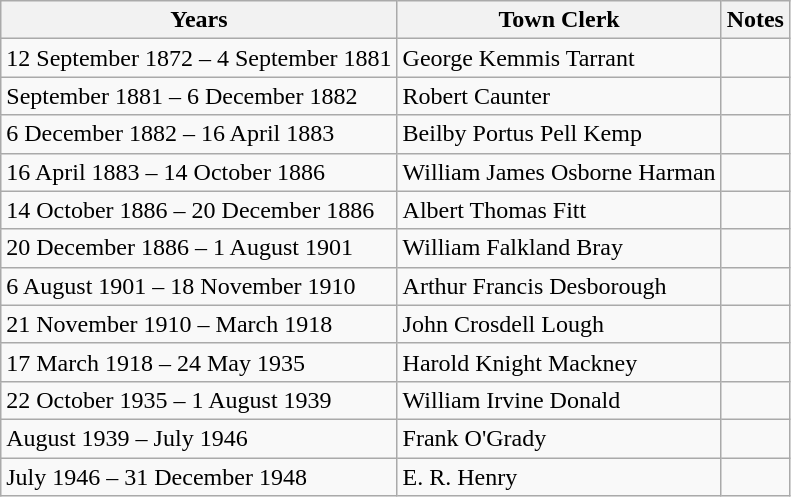<table class="wikitable">
<tr>
<th>Years</th>
<th>Town Clerk</th>
<th>Notes</th>
</tr>
<tr>
<td>12 September 1872 – 4 September 1881</td>
<td>George Kemmis Tarrant</td>
<td></td>
</tr>
<tr>
<td>September 1881 – 6 December 1882</td>
<td>Robert Caunter</td>
<td></td>
</tr>
<tr>
<td>6 December 1882 – 16 April 1883</td>
<td>Beilby Portus Pell Kemp</td>
<td></td>
</tr>
<tr>
<td>16 April 1883 – 14 October 1886</td>
<td>William James Osborne Harman</td>
<td></td>
</tr>
<tr>
<td>14 October 1886 – 20 December 1886</td>
<td>Albert Thomas Fitt</td>
<td></td>
</tr>
<tr>
<td>20 December 1886 – 1 August 1901</td>
<td>William Falkland Bray</td>
<td></td>
</tr>
<tr>
<td>6 August 1901 – 18 November 1910</td>
<td>Arthur Francis Desborough</td>
<td></td>
</tr>
<tr>
<td>21 November 1910 – March 1918</td>
<td>John Crosdell Lough</td>
<td></td>
</tr>
<tr>
<td>17 March 1918 – 24 May 1935</td>
<td>Harold Knight Mackney</td>
<td></td>
</tr>
<tr>
<td>22 October 1935 – 1 August 1939</td>
<td>William Irvine Donald</td>
<td></td>
</tr>
<tr>
<td>August 1939 – July 1946</td>
<td>Frank O'Grady</td>
<td></td>
</tr>
<tr>
<td>July 1946 – 31 December 1948</td>
<td>E. R. Henry</td>
<td></td>
</tr>
</table>
